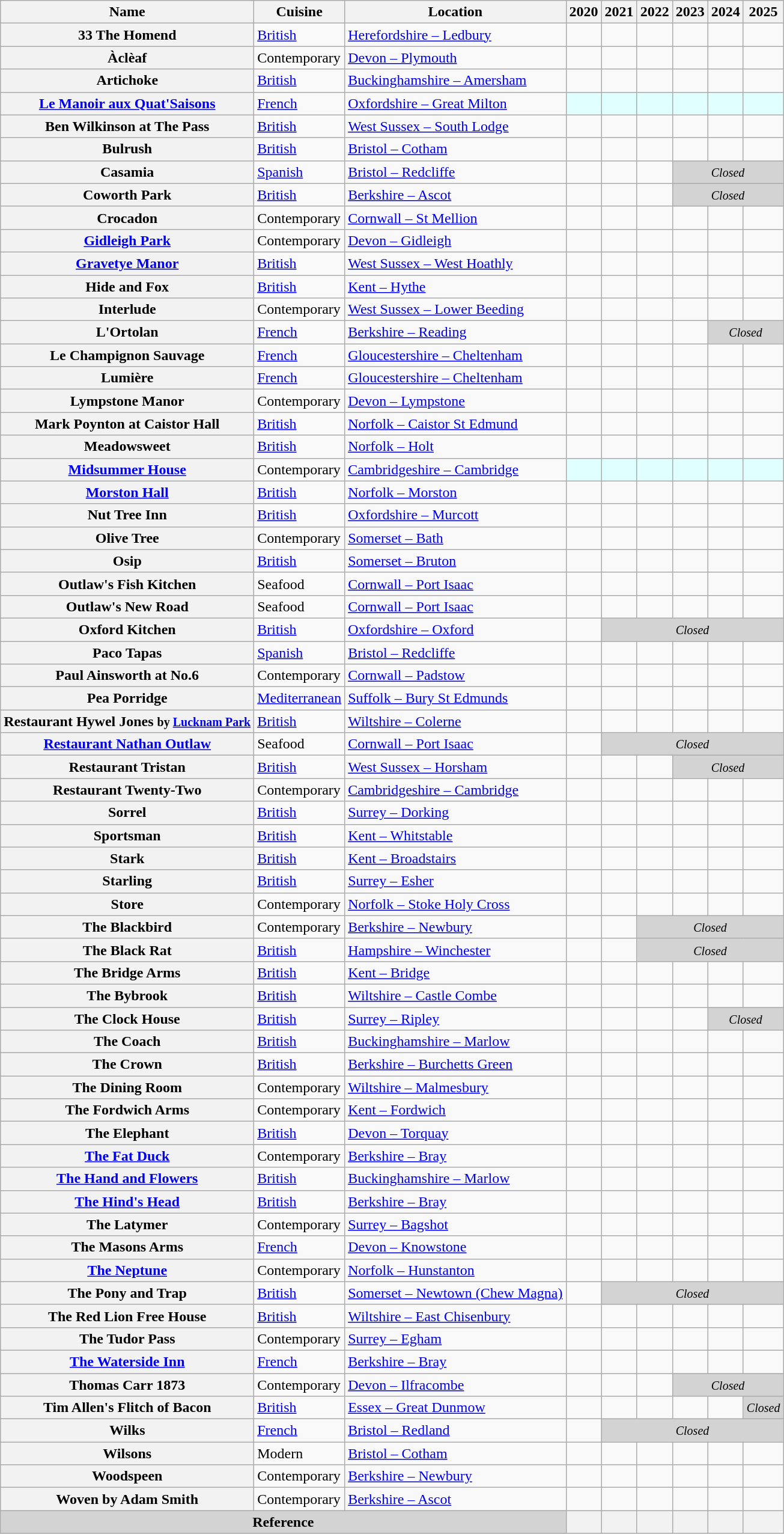<table class="wikitable sortable plainrowheaders">
<tr>
<th scope="col">Name</th>
<th scope="col">Cuisine</th>
<th scope="col">Location</th>
<th scope="col">2020</th>
<th scope="col">2021</th>
<th scope="col">2022</th>
<th scope="col">2023</th>
<th scope="col">2024</th>
<th scope="col">2025</th>
</tr>
<tr>
<th scope="row">33 The Homend</th>
<td><a href='#'>British</a></td>
<td><a href='#'>Herefordshire – Ledbury</a></td>
<td></td>
<td></td>
<td></td>
<td></td>
<td></td>
<td></td>
</tr>
<tr>
<th scope="row">Àclèaf</th>
<td>Contemporary</td>
<td><a href='#'>Devon – Plymouth</a></td>
<td></td>
<td></td>
<td></td>
<td></td>
<td></td>
<td></td>
</tr>
<tr>
<th scope="row">Artichoke</th>
<td><a href='#'>British</a></td>
<td><a href='#'>Buckinghamshire – Amersham</a></td>
<td></td>
<td></td>
<td></td>
<td></td>
<td></td>
<td></td>
</tr>
<tr>
<th scope="row"><a href='#'>Le Manoir aux Quat'Saisons</a></th>
<td><a href='#'>French</a></td>
<td><a href='#'>Oxfordshire – Great Milton</a></td>
<td ! scope="row" style="background-color:#E0FFFF"></td>
<td ! scope="row" style="background-color:#E0FFFF"></td>
<td ! scope="row" style="background-color:#E0FFFF"></td>
<td ! scope="row" style="background-color:#E0FFFF"></td>
<td ! scope="row" style="background-color:#E0FFFF"></td>
<td ! scope="row" style="background-color:#E0FFFF"></td>
</tr>
<tr>
<th scope="row">Ben Wilkinson at The Pass</th>
<td><a href='#'>British</a></td>
<td><a href='#'>West Sussex – South Lodge</a></td>
<td></td>
<td></td>
<td></td>
<td></td>
<td></td>
<td></td>
</tr>
<tr>
<th scope="row">Bulrush</th>
<td><a href='#'>British</a></td>
<td><a href='#'>Bristol – Cotham</a></td>
<td></td>
<td></td>
<td></td>
<td></td>
<td></td>
<td></td>
</tr>
<tr>
<th scope="row">Casamia</th>
<td><a href='#'>Spanish</a></td>
<td><a href='#'>Bristol – Redcliffe</a></td>
<td></td>
<td></td>
<td></td>
<td colspan="3" style="text-align: center;background: lightgray;"><small><em>Closed</em></small></td>
</tr>
<tr>
<th scope="row">Coworth Park</th>
<td><a href='#'>British</a></td>
<td><a href='#'>Berkshire – Ascot</a></td>
<td></td>
<td></td>
<td></td>
<td colspan="3" style="text-align: center;background: lightgray;"><small><em>Closed</em></small></td>
</tr>
<tr>
<th scope="row">Crocadon</th>
<td>Contemporary</td>
<td><a href='#'>Cornwall – St Mellion</a></td>
<td></td>
<td></td>
<td></td>
<td></td>
<td></td>
<td></td>
</tr>
<tr>
<th scope="row"><a href='#'>Gidleigh Park</a></th>
<td>Contemporary</td>
<td><a href='#'>Devon – Gidleigh</a></td>
<td></td>
<td></td>
<td></td>
<td></td>
<td></td>
<td></td>
</tr>
<tr>
<th scope="row"><a href='#'>Gravetye Manor</a></th>
<td><a href='#'>British</a></td>
<td><a href='#'>West Sussex – West Hoathly</a></td>
<td></td>
<td></td>
<td></td>
<td></td>
<td></td>
<td></td>
</tr>
<tr>
<th scope="row">Hide and Fox</th>
<td><a href='#'>British</a></td>
<td><a href='#'>Kent – Hythe</a></td>
<td></td>
<td></td>
<td></td>
<td></td>
<td></td>
<td></td>
</tr>
<tr>
<th scope="row">Interlude</th>
<td>Contemporary</td>
<td><a href='#'>West Sussex – Lower Beeding</a></td>
<td></td>
<td></td>
<td></td>
<td></td>
<td></td>
<td></td>
</tr>
<tr>
<th scope="row">L'Ortolan</th>
<td><a href='#'>French</a></td>
<td><a href='#'>Berkshire – Reading</a></td>
<td></td>
<td></td>
<td></td>
<td></td>
<td colspan="2" style="text-align: center;background: lightgray;"><small><em>Closed</em></small></td>
</tr>
<tr>
<th scope="row">Le Champignon Sauvage</th>
<td><a href='#'>French</a></td>
<td><a href='#'>Gloucestershire – Cheltenham</a></td>
<td></td>
<td></td>
<td></td>
<td></td>
<td></td>
<td></td>
</tr>
<tr>
<th scope="row">Lumière</th>
<td><a href='#'>French</a></td>
<td><a href='#'>Gloucestershire – Cheltenham</a></td>
<td></td>
<td></td>
<td></td>
<td></td>
<td></td>
<td></td>
</tr>
<tr>
<th scope="row">Lympstone Manor</th>
<td>Contemporary</td>
<td><a href='#'>Devon – Lympstone</a></td>
<td></td>
<td></td>
<td></td>
<td></td>
<td></td>
<td></td>
</tr>
<tr>
<th scope="row">Mark Poynton at Caistor Hall</th>
<td><a href='#'>British</a></td>
<td><a href='#'>Norfolk – Caistor St Edmund</a></td>
<td></td>
<td></td>
<td></td>
<td></td>
<td></td>
<td></td>
</tr>
<tr>
<th scope="row">Meadowsweet</th>
<td><a href='#'>British</a></td>
<td><a href='#'>Norfolk – Holt</a></td>
<td></td>
<td></td>
<td></td>
<td></td>
<td></td>
<td></td>
</tr>
<tr>
<th scope="row"><a href='#'>Midsummer House</a></th>
<td>Contemporary</td>
<td><a href='#'>Cambridgeshire – Cambridge</a></td>
<td ! scope="row" style="background-color:#E0FFFF"></td>
<td ! scope="row" style="background-color:#E0FFFF"></td>
<td ! scope="row" style="background-color:#E0FFFF"></td>
<td ! scope="row" style="background-color:#E0FFFF"></td>
<td ! scope="row" style="background-color:#E0FFFF"></td>
<td ! scope="row" style="background-color:#E0FFFF"></td>
</tr>
<tr>
<th scope="row"><a href='#'>Morston Hall</a></th>
<td><a href='#'>British</a></td>
<td><a href='#'>Norfolk – Morston</a></td>
<td></td>
<td></td>
<td></td>
<td></td>
<td></td>
<td></td>
</tr>
<tr>
<th scope="row">Nut Tree Inn</th>
<td><a href='#'>British</a></td>
<td><a href='#'>Oxfordshire – Murcott</a></td>
<td></td>
<td></td>
<td></td>
<td></td>
<td></td>
<td></td>
</tr>
<tr>
<th scope="row">Olive Tree</th>
<td>Contemporary</td>
<td><a href='#'>Somerset – Bath</a></td>
<td></td>
<td></td>
<td></td>
<td></td>
<td></td>
<td></td>
</tr>
<tr>
<th scope="row">Osip</th>
<td><a href='#'>British</a></td>
<td><a href='#'>Somerset – Bruton</a></td>
<td></td>
<td></td>
<td></td>
<td></td>
<td></td>
<td></td>
</tr>
<tr>
<th scope="row">Outlaw's Fish Kitchen</th>
<td>Seafood</td>
<td><a href='#'>Cornwall – Port Isaac</a></td>
<td></td>
<td></td>
<td></td>
<td></td>
<td></td>
<td></td>
</tr>
<tr>
<th scope="row">Outlaw's New Road</th>
<td>Seafood</td>
<td><a href='#'>Cornwall – Port Isaac</a></td>
<td></td>
<td></td>
<td></td>
<td></td>
<td></td>
<td></td>
</tr>
<tr>
<th scope="row">Oxford Kitchen</th>
<td><a href='#'>British</a></td>
<td><a href='#'>Oxfordshire – Oxford</a></td>
<td></td>
<td colspan="5" style="text-align: center;background: lightgray;"><small><em>Closed</em></small></td>
</tr>
<tr>
<th scope="row">Paco Tapas</th>
<td><a href='#'>Spanish</a></td>
<td><a href='#'>Bristol – Redcliffe</a></td>
<td></td>
<td></td>
<td></td>
<td></td>
<td></td>
<td></td>
</tr>
<tr>
<th scope="row">Paul Ainsworth at No.6</th>
<td>Contemporary</td>
<td><a href='#'>Cornwall – Padstow</a></td>
<td></td>
<td></td>
<td></td>
<td></td>
<td></td>
<td></td>
</tr>
<tr>
<th scope="row">Pea Porridge</th>
<td><a href='#'>Mediterranean</a></td>
<td><a href='#'>Suffolk – Bury St Edmunds</a></td>
<td></td>
<td></td>
<td></td>
<td></td>
<td></td>
<td></td>
</tr>
<tr>
<th scope="row">Restaurant Hywel Jones <small>by <a href='#'>Lucknam Park</a></small></th>
<td><a href='#'>British</a></td>
<td><a href='#'>Wiltshire – Colerne</a></td>
<td></td>
<td></td>
<td></td>
<td></td>
<td></td>
<td></td>
</tr>
<tr>
<th scope="row"><a href='#'>Restaurant Nathan Outlaw</a></th>
<td>Seafood</td>
<td><a href='#'>Cornwall – Port Isaac</a></td>
<td></td>
<td colspan="5" style="text-align: center;background: lightgray;"><small><em>Closed</em></small></td>
</tr>
<tr>
<th scope="row">Restaurant Tristan</th>
<td><a href='#'>British</a></td>
<td><a href='#'>West Sussex – Horsham</a></td>
<td></td>
<td></td>
<td></td>
<td colspan="3" style="text-align: center;background: lightgray;"><small><em>Closed</em></small></td>
</tr>
<tr>
<th scope="row">Restaurant Twenty-Two</th>
<td>Contemporary</td>
<td><a href='#'>Cambridgeshire – Cambridge</a></td>
<td></td>
<td></td>
<td></td>
<td></td>
<td></td>
<td></td>
</tr>
<tr>
<th scope="row">Sorrel</th>
<td><a href='#'>British</a></td>
<td><a href='#'>Surrey – Dorking</a></td>
<td></td>
<td></td>
<td></td>
<td></td>
<td></td>
<td></td>
</tr>
<tr>
<th scope="row">Sportsman</th>
<td><a href='#'>British</a></td>
<td><a href='#'>Kent – Whitstable</a></td>
<td></td>
<td></td>
<td></td>
<td></td>
<td></td>
<td></td>
</tr>
<tr>
<th scope="row">Stark</th>
<td><a href='#'>British</a></td>
<td><a href='#'>Kent – Broadstairs</a></td>
<td></td>
<td></td>
<td></td>
<td></td>
<td></td>
<td></td>
</tr>
<tr>
<th scope="row">Starling</th>
<td><a href='#'>British</a></td>
<td><a href='#'>Surrey – Esher</a></td>
<td></td>
<td></td>
<td></td>
<td></td>
<td></td>
<td></td>
</tr>
<tr>
<th scope="row">Store</th>
<td>Contemporary</td>
<td><a href='#'>Norfolk – Stoke Holy Cross</a></td>
<td></td>
<td></td>
<td></td>
<td></td>
<td></td>
<td></td>
</tr>
<tr>
<th scope="row">The Blackbird</th>
<td>Contemporary</td>
<td><a href='#'>Berkshire – Newbury</a></td>
<td></td>
<td></td>
<td colspan="4" style="text-align: center;background: lightgray;"><small><em>Closed</em></small></td>
</tr>
<tr>
<th scope="row">The Black Rat</th>
<td><a href='#'>British</a></td>
<td><a href='#'>Hampshire – Winchester</a></td>
<td></td>
<td></td>
<td colspan="4" style="text-align: center;background: lightgray;"><small><em>Closed</em></small></td>
</tr>
<tr>
<th scope="row">The Bridge Arms</th>
<td><a href='#'>British</a></td>
<td><a href='#'>Kent – Bridge</a></td>
<td></td>
<td></td>
<td></td>
<td></td>
<td></td>
<td></td>
</tr>
<tr>
<th scope="row">The Bybrook</th>
<td><a href='#'>British</a></td>
<td><a href='#'>Wiltshire – Castle Combe</a></td>
<td></td>
<td></td>
<td></td>
<td></td>
<td></td>
<td></td>
</tr>
<tr>
<th scope="row">The Clock House</th>
<td><a href='#'>British</a></td>
<td><a href='#'>Surrey – Ripley</a></td>
<td></td>
<td></td>
<td></td>
<td></td>
<td colspan="2" style="text-align: center;background: lightgray;"><small><em>Closed</em></small></td>
</tr>
<tr>
<th scope="row">The Coach</th>
<td><a href='#'>British</a></td>
<td><a href='#'>Buckinghamshire – Marlow</a></td>
<td></td>
<td></td>
<td></td>
<td></td>
<td></td>
<td></td>
</tr>
<tr>
<th scope="row">The Crown</th>
<td><a href='#'>British</a></td>
<td><a href='#'>Berkshire – Burchetts Green</a></td>
<td></td>
<td></td>
<td></td>
<td></td>
<td></td>
<td></td>
</tr>
<tr>
<th scope="row">The Dining Room</th>
<td>Contemporary</td>
<td><a href='#'>Wiltshire – Malmesbury</a></td>
<td></td>
<td></td>
<td></td>
<td></td>
<td></td>
<td></td>
</tr>
<tr>
<th scope="row">The Fordwich Arms</th>
<td>Contemporary</td>
<td><a href='#'>Kent – Fordwich</a></td>
<td></td>
<td></td>
<td></td>
<td></td>
<td></td>
<td></td>
</tr>
<tr>
<th scope="row">The Elephant</th>
<td><a href='#'>British</a></td>
<td><a href='#'>Devon – Torquay</a></td>
<td></td>
<td></td>
<td></td>
<td></td>
<td></td>
<td></td>
</tr>
<tr>
<th scope="row"><a href='#'>The Fat Duck</a></th>
<td>Contemporary</td>
<td><a href='#'>Berkshire – Bray</a></td>
<td></td>
<td></td>
<td></td>
<td></td>
<td></td>
<td></td>
</tr>
<tr>
<th scope="row"><a href='#'>The Hand and Flowers</a></th>
<td><a href='#'>British</a></td>
<td><a href='#'>Buckinghamshire – Marlow</a></td>
<td></td>
<td></td>
<td></td>
<td></td>
<td></td>
<td></td>
</tr>
<tr>
<th scope="row"><a href='#'>The Hind's Head</a></th>
<td><a href='#'>British</a></td>
<td><a href='#'>Berkshire – Bray</a></td>
<td></td>
<td></td>
<td></td>
<td></td>
<td></td>
<td></td>
</tr>
<tr>
<th scope="row">The Latymer</th>
<td>Contemporary</td>
<td><a href='#'>Surrey – Bagshot</a></td>
<td></td>
<td></td>
<td></td>
<td></td>
<td></td>
<td></td>
</tr>
<tr>
<th scope="row">The Masons Arms</th>
<td><a href='#'>French</a></td>
<td><a href='#'>Devon – Knowstone</a></td>
<td></td>
<td></td>
<td></td>
<td></td>
<td></td>
<td></td>
</tr>
<tr>
<th scope="row"><a href='#'>The Neptune</a></th>
<td>Contemporary</td>
<td><a href='#'>Norfolk – Hunstanton</a></td>
<td></td>
<td></td>
<td></td>
<td></td>
<td></td>
<td></td>
</tr>
<tr>
<th scope="row">The Pony and Trap</th>
<td><a href='#'>British</a></td>
<td><a href='#'>Somerset – Newtown (Chew Magna)</a></td>
<td></td>
<td colspan="5" style="text-align: center;background: lightgray;"><small><em>Closed</em></small></td>
</tr>
<tr>
<th scope="row">The Red Lion Free House</th>
<td><a href='#'>British</a></td>
<td><a href='#'>Wiltshire – East Chisenbury</a></td>
<td></td>
<td></td>
<td></td>
<td></td>
<td></td>
<td></td>
</tr>
<tr>
<th scope="row">The Tudor Pass</th>
<td>Contemporary</td>
<td><a href='#'>Surrey – Egham</a></td>
<td></td>
<td></td>
<td></td>
<td></td>
<td></td>
<td></td>
</tr>
<tr>
<th scope="row"><a href='#'>The Waterside Inn</a></th>
<td><a href='#'>French</a></td>
<td><a href='#'>Berkshire – Bray</a></td>
<td></td>
<td></td>
<td></td>
<td></td>
<td></td>
<td></td>
</tr>
<tr>
<th scope="row">Thomas Carr 1873</th>
<td>Contemporary</td>
<td><a href='#'>Devon – Ilfracombe</a></td>
<td></td>
<td></td>
<td></td>
<td colspan="3" style="text-align: center;background: lightgray;"><small><em>Closed</em></small></td>
</tr>
<tr>
<th scope="row">Tim Allen's Flitch of Bacon</th>
<td><a href='#'>British</a></td>
<td><a href='#'>Essex – Great Dunmow</a></td>
<td></td>
<td></td>
<td></td>
<td></td>
<td></td>
<td colspan="1" style="text-align: center;background: lightgray;"><small><em>Closed</em></small></td>
</tr>
<tr>
<th scope="row">Wilks</th>
<td><a href='#'>French</a></td>
<td><a href='#'>Bristol – Redland</a></td>
<td></td>
<td colspan="5" style="text-align: center;background: lightgray;"><small><em>Closed</em></small></td>
</tr>
<tr>
<th scope="row">Wilsons</th>
<td>Modern</td>
<td><a href='#'>Bristol – Cotham</a></td>
<td></td>
<td></td>
<td></td>
<td></td>
<td></td>
<td></td>
</tr>
<tr>
<th scope="row">Woodspeen</th>
<td>Contemporary</td>
<td><a href='#'>Berkshire – Newbury</a></td>
<td></td>
<td></td>
<td></td>
<td></td>
<td></td>
<td></td>
</tr>
<tr>
<th scope="row">Woven by Adam Smith</th>
<td>Contemporary</td>
<td><a href='#'>Berkshire – Ascot</a></td>
<td></td>
<td></td>
<td></td>
<td></td>
<td></td>
<td></td>
</tr>
<tr>
<th colspan="3" style="text-align: center;background: lightgray;">Reference</th>
<th></th>
<th></th>
<th></th>
<th></th>
<th></th>
<th></th>
</tr>
</table>
